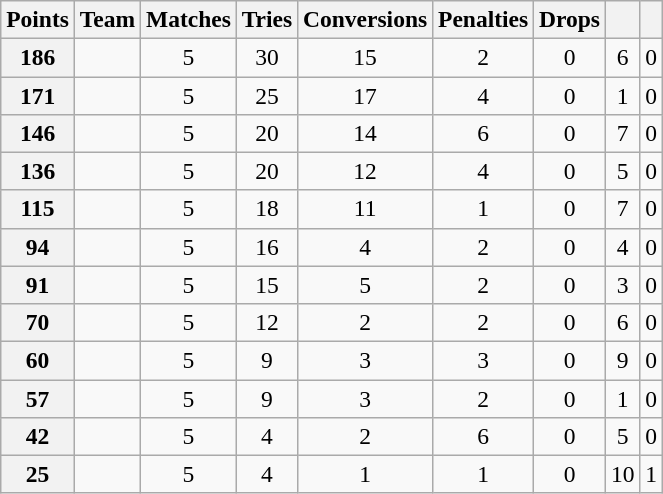<table class="wikitable sortable" style="text-align:center; font-size:98%;">
<tr>
<th>Points</th>
<th>Team</th>
<th>Matches</th>
<th>Tries</th>
<th>Conversions</th>
<th>Penalties</th>
<th>Drops</th>
<th></th>
<th></th>
</tr>
<tr>
<th>186</th>
<td align="left"></td>
<td>5</td>
<td>30</td>
<td>15</td>
<td>2</td>
<td>0</td>
<td>6</td>
<td>0</td>
</tr>
<tr>
<th>171</th>
<td align="left"></td>
<td>5</td>
<td>25</td>
<td>17</td>
<td>4</td>
<td>0</td>
<td>1</td>
<td>0</td>
</tr>
<tr>
<th>146</th>
<td align="left"></td>
<td>5</td>
<td>20</td>
<td>14</td>
<td>6</td>
<td>0</td>
<td>7</td>
<td>0</td>
</tr>
<tr>
<th>136</th>
<td align="left"></td>
<td>5</td>
<td>20</td>
<td>12</td>
<td>4</td>
<td>0</td>
<td>5</td>
<td>0</td>
</tr>
<tr>
<th>115</th>
<td align="left"></td>
<td>5</td>
<td>18</td>
<td>11</td>
<td>1</td>
<td>0</td>
<td>7</td>
<td>0</td>
</tr>
<tr>
<th>94</th>
<td align="left"></td>
<td>5</td>
<td>16</td>
<td>4</td>
<td>2</td>
<td>0</td>
<td>4</td>
<td>0</td>
</tr>
<tr>
<th>91</th>
<td align="left"></td>
<td>5</td>
<td>15</td>
<td>5</td>
<td>2</td>
<td>0</td>
<td>3</td>
<td>0</td>
</tr>
<tr>
<th>70</th>
<td align="left"></td>
<td>5</td>
<td>12</td>
<td>2</td>
<td>2</td>
<td>0</td>
<td>6</td>
<td>0</td>
</tr>
<tr>
<th>60</th>
<td align="left"></td>
<td>5</td>
<td>9</td>
<td>3</td>
<td>3</td>
<td>0</td>
<td>9</td>
<td>0</td>
</tr>
<tr>
<th>57</th>
<td align="left"></td>
<td>5</td>
<td>9</td>
<td>3</td>
<td>2</td>
<td>0</td>
<td>1</td>
<td>0</td>
</tr>
<tr>
<th>42</th>
<td align="left"></td>
<td>5</td>
<td>4</td>
<td>2</td>
<td>6</td>
<td>0</td>
<td>5</td>
<td>0</td>
</tr>
<tr>
<th>25</th>
<td align="left"></td>
<td>5</td>
<td>4</td>
<td>1</td>
<td>1</td>
<td>0</td>
<td>10</td>
<td>1</td>
</tr>
</table>
